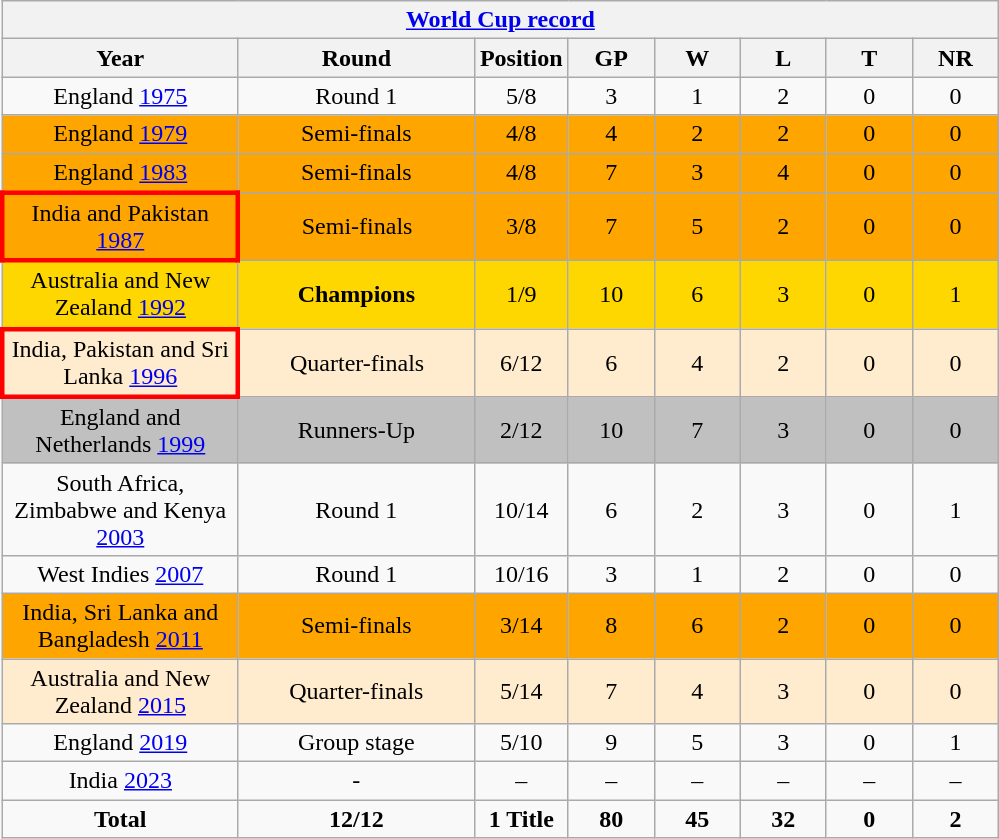<table class="wikitable" style="text-align: center;">
<tr>
<th colspan=8><a href='#'>World Cup record</a></th>
</tr>
<tr>
<th width=150>Year</th>
<th width=150>Round</th>
<th width=50>Position</th>
<th width=50>GP</th>
<th width=50>W</th>
<th width=50>L</th>
<th width=50>T</th>
<th width=50>NR</th>
</tr>
<tr>
<td>England <a href='#'>1975</a></td>
<td>Round 1</td>
<td>5/8</td>
<td>3</td>
<td>1</td>
<td>2</td>
<td>0</td>
<td>0</td>
</tr>
<tr style="background:orange;">
<td>England <a href='#'>1979</a></td>
<td>Semi-finals</td>
<td>4/8</td>
<td>4</td>
<td>2</td>
<td>2</td>
<td>0</td>
<td>0</td>
</tr>
<tr style="background:orange;">
<td>England <a href='#'>1983</a></td>
<td>Semi-finals</td>
<td>4/8</td>
<td>7</td>
<td>3</td>
<td>4</td>
<td>0</td>
<td>0</td>
</tr>
<tr style="background:orange;">
<td style="border: 3px solid red">India and Pakistan <a href='#'>1987</a></td>
<td>Semi-finals</td>
<td>3/8</td>
<td>7</td>
<td>5</td>
<td>2</td>
<td>0</td>
<td>0</td>
</tr>
<tr style="background:gold;">
<td>Australia and New Zealand <a href='#'>1992</a></td>
<td><strong>Champions</strong></td>
<td>1/9</td>
<td>10</td>
<td>6</td>
<td>3</td>
<td>0</td>
<td>1</td>
</tr>
<tr bgcolor=ffebcd>
<td style="border: 3px solid red">India, Pakistan and Sri Lanka <a href='#'>1996</a></td>
<td>Quarter-finals</td>
<td>6/12</td>
<td>6</td>
<td>4</td>
<td>2</td>
<td>0</td>
<td>0</td>
</tr>
<tr style="background:silver;">
<td>England and Netherlands <a href='#'>1999</a></td>
<td>Runners-Up</td>
<td>2/12</td>
<td>10</td>
<td>7</td>
<td>3</td>
<td>0</td>
<td>0</td>
</tr>
<tr>
<td>South Africa, Zimbabwe and Kenya <a href='#'>2003</a></td>
<td>Round 1</td>
<td>10/14</td>
<td>6</td>
<td>2</td>
<td>3</td>
<td>0</td>
<td>1</td>
</tr>
<tr>
<td>West Indies <a href='#'>2007</a></td>
<td>Round 1</td>
<td>10/16</td>
<td>3</td>
<td>1</td>
<td>2</td>
<td>0</td>
<td>0</td>
</tr>
<tr style="background:orange;">
<td>India, Sri Lanka and Bangladesh <a href='#'>2011</a></td>
<td>Semi-finals</td>
<td>3/14</td>
<td>8</td>
<td>6</td>
<td>2</td>
<td>0</td>
<td>0</td>
</tr>
<tr bgcolor=ffebcd>
<td>Australia and New Zealand <a href='#'>2015</a></td>
<td>Quarter-finals</td>
<td>5/14</td>
<td>7</td>
<td>4</td>
<td>3</td>
<td>0</td>
<td>0</td>
</tr>
<tr>
<td>England <a href='#'>2019</a></td>
<td>Group stage</td>
<td>5/10</td>
<td>9</td>
<td>5</td>
<td>3</td>
<td>0</td>
<td>1</td>
</tr>
<tr>
<td>India <a href='#'>2023</a></td>
<td>-</td>
<td>–</td>
<td>–</td>
<td>–</td>
<td>–</td>
<td>–</td>
<td>–</td>
</tr>
<tr>
<td><strong>Total</strong></td>
<td><strong>12/12</strong></td>
<td><strong>1 Title</strong></td>
<td><strong>80</strong></td>
<td><strong>45</strong></td>
<td><strong>32</strong></td>
<td><strong>0</strong></td>
<td><strong>2</strong></td>
</tr>
</table>
